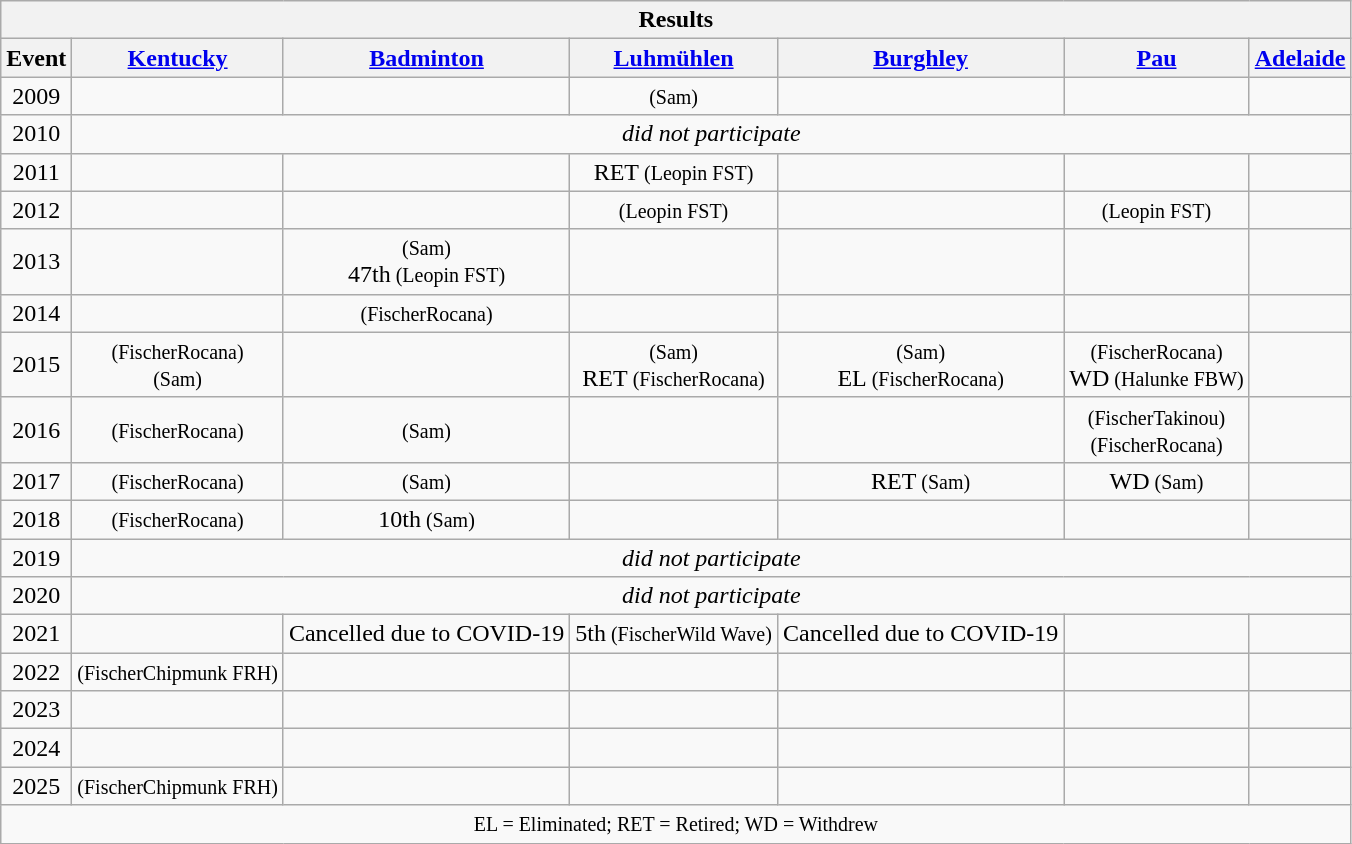<table class="wikitable" style="text-align:center">
<tr>
<th colspan=13 align=center><strong>Results</strong></th>
</tr>
<tr>
<th>Event</th>
<th><a href='#'>Kentucky</a></th>
<th><a href='#'>Badminton</a></th>
<th><a href='#'>Luhmühlen</a></th>
<th><a href='#'>Burghley</a></th>
<th><a href='#'>Pau</a></th>
<th><a href='#'>Adelaide</a></th>
</tr>
<tr>
<td>2009</td>
<td></td>
<td></td>
<td><small> (Sam)</small></td>
<td></td>
<td></td>
<td></td>
</tr>
<tr>
<td>2010</td>
<td colspan="6"><em>did not participate</em></td>
</tr>
<tr>
<td>2011</td>
<td></td>
<td></td>
<td>RET<small> (Leopin FST)</small></td>
<td></td>
<td></td>
<td></td>
</tr>
<tr>
<td>2012</td>
<td></td>
<td></td>
<td><small> (Leopin FST)</small></td>
<td></td>
<td><small> (Leopin FST)</small></td>
<td></td>
</tr>
<tr>
<td>2013</td>
<td></td>
<td><small> (Sam)</small><br>47th<small> (Leopin FST)</small></td>
<td></td>
<td></td>
<td></td>
<td></td>
</tr>
<tr>
<td>2014</td>
<td></td>
<td><small> (FischerRocana)</small></td>
<td></td>
<td></td>
<td></td>
<td></td>
</tr>
<tr>
<td>2015</td>
<td> <small>(FischerRocana)</small><br><small> (Sam)</small></td>
<td></td>
<td><small> (Sam)</small><br>RET<small> (FischerRocana)</small></td>
<td><small> (Sam)</small><br>EL<small> (FischerRocana)</small></td>
<td> <small>(FischerRocana)</small><br>WD<small> (Halunke FBW)</small></td>
<td></td>
</tr>
<tr>
<td>2016</td>
<td> <small>(FischerRocana)</small></td>
<td><small> (Sam)</small></td>
<td></td>
<td></td>
<td><small> (FischerTakinou)</small><br><small> (FischerRocana)</small></td>
<td></td>
</tr>
<tr>
<td>2017</td>
<td> <small>(FischerRocana)</small></td>
<td> <small>(Sam)</small></td>
<td></td>
<td>RET<small> (Sam)</small></td>
<td>WD<small> (Sam)</small></td>
<td></td>
</tr>
<tr>
<td>2018</td>
<td> <small>(FischerRocana)</small></td>
<td>10th<small> (Sam)</small></td>
<td></td>
<td></td>
<td></td>
<td></td>
</tr>
<tr>
<td>2019</td>
<td colspan="6"><em>did not participate</em></td>
</tr>
<tr>
<td>2020</td>
<td colspan="6"><em>did not participate</em></td>
</tr>
<tr>
<td>2021</td>
<td></td>
<td>Cancelled due to COVID-19</td>
<td>5th<small> (FischerWild Wave) </small></td>
<td>Cancelled due to COVID-19</td>
<td></td>
<td></td>
</tr>
<tr>
<td>2022</td>
<td> <small> (FischerChipmunk FRH)</small></td>
<td></td>
<td></td>
<td></td>
<td></td>
<td></td>
</tr>
<tr>
<td>2023</td>
<td></td>
<td></td>
<td></td>
<td></td>
<td></td>
<td></td>
</tr>
<tr>
<td>2024</td>
<td></td>
<td></td>
<td></td>
<td></td>
<td></td>
<td></td>
</tr>
<tr>
<td>2025</td>
<td> <small> (FischerChipmunk FRH)</small></td>
<td></td>
<td></td>
<td></td>
<td></td>
<td></td>
</tr>
<tr>
<td colspan=13 align=center><small> EL = Eliminated; RET = Retired; WD = Withdrew </small></td>
</tr>
</table>
